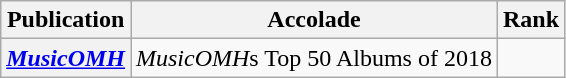<table class="wikitable sortable plainrowheaders">
<tr>
<th scope="col">Publication</th>
<th scope="col">Accolade</th>
<th scope="col">Rank</th>
</tr>
<tr>
<th scope="row"><em><a href='#'>MusicOMH</a></em></th>
<td><em>MusicOMH</em>s Top 50 Albums of 2018</td>
<td></td>
</tr>
</table>
